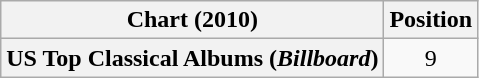<table class="wikitable plainrowheaders" style="text-align:center">
<tr>
<th scope="col">Chart (2010)</th>
<th scope="col">Position</th>
</tr>
<tr>
<th scope="row">US Top Classical Albums (<em>Billboard</em>)</th>
<td>9</td>
</tr>
</table>
